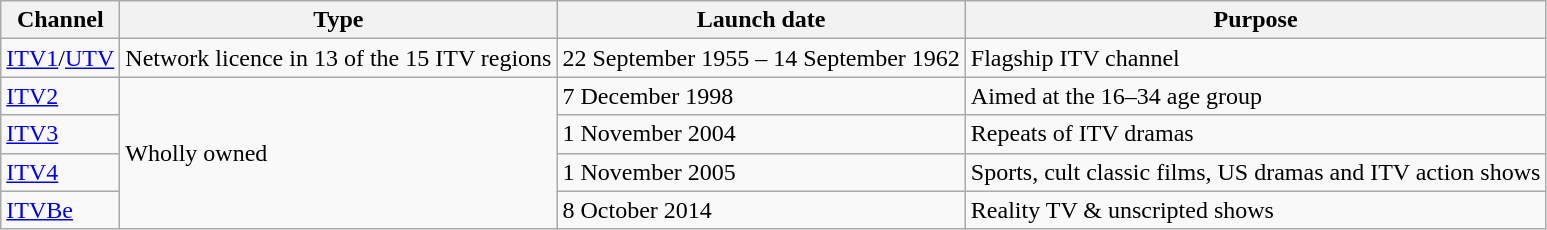<table class="wikitable">
<tr>
<th>Channel</th>
<th>Type</th>
<th>Launch date</th>
<th>Purpose</th>
</tr>
<tr>
<td><a href='#'>ITV1</a>/<a href='#'>UTV</a></td>
<td>Network licence in 13 of the 15 ITV regions</td>
<td>22 September 1955 – 14 September 1962</td>
<td>Flagship ITV channel</td>
</tr>
<tr>
<td><a href='#'>ITV2</a></td>
<td rowspan="4">Wholly owned</td>
<td>7 December 1998</td>
<td>Aimed at the 16–34 age group</td>
</tr>
<tr>
<td><a href='#'>ITV3</a></td>
<td>1 November 2004</td>
<td>Repeats of ITV dramas</td>
</tr>
<tr>
<td><a href='#'>ITV4</a></td>
<td>1 November 2005</td>
<td>Sports, cult classic films, US dramas and ITV action shows</td>
</tr>
<tr>
<td><a href='#'>ITVBe</a></td>
<td>8 October 2014</td>
<td>Reality TV & unscripted shows</td>
</tr>
</table>
